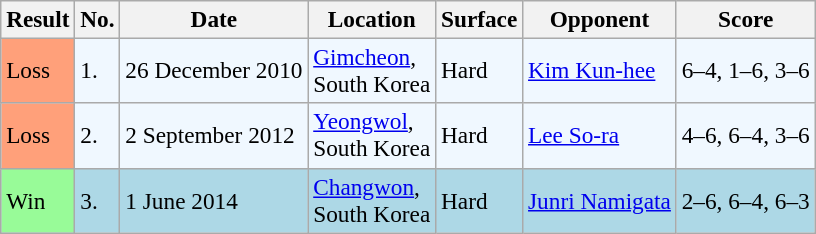<table class="wikitable" style="font-size:97%;">
<tr>
<th>Result</th>
<th>No.</th>
<th>Date</th>
<th>Location</th>
<th>Surface</th>
<th>Opponent</th>
<th>Score</th>
</tr>
<tr bgcolor="#f0f8ff">
<td style="background:#ffa07a;">Loss</td>
<td>1.</td>
<td>26 December 2010</td>
<td><a href='#'>Gimcheon</a>, <br>South Korea</td>
<td>Hard</td>
<td> <a href='#'>Kim Kun-hee</a></td>
<td>6–4, 1–6, 3–6</td>
</tr>
<tr bgcolor="#f0f8ff">
<td style="background:#ffa07a;">Loss</td>
<td>2.</td>
<td>2 September 2012</td>
<td><a href='#'>Yeongwol</a>, <br>South Korea</td>
<td>Hard</td>
<td> <a href='#'>Lee So-ra</a></td>
<td>4–6, 6–4, 3–6</td>
</tr>
<tr bgcolor="lightblue">
<td bgcolor="98FB98">Win</td>
<td>3.</td>
<td>1 June 2014</td>
<td><a href='#'>Changwon</a>, <br>South Korea</td>
<td>Hard</td>
<td> <a href='#'>Junri Namigata</a></td>
<td>2–6, 6–4, 6–3</td>
</tr>
</table>
